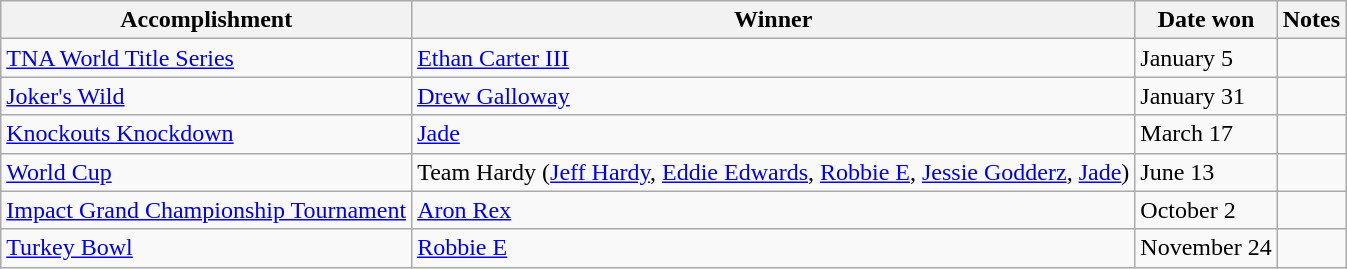<table class="wikitable">
<tr>
<th>Accomplishment</th>
<th>Winner</th>
<th>Date won</th>
<th>Notes</th>
</tr>
<tr>
<td><a href='#'>TNA World Title Series</a></td>
<td><a href='#'>Ethan Carter III</a></td>
<td>January 5</td>
<td></td>
</tr>
<tr>
<td><a href='#'>Joker's Wild</a></td>
<td><a href='#'>Drew Galloway</a></td>
<td>January 31</td>
<td></td>
</tr>
<tr>
<td><a href='#'>Knockouts Knockdown</a></td>
<td><a href='#'>Jade</a></td>
<td>March 17</td>
<td></td>
</tr>
<tr>
<td><a href='#'>World Cup</a></td>
<td>Team Hardy (<a href='#'>Jeff Hardy</a>, <a href='#'>Eddie Edwards</a>, <a href='#'>Robbie E</a>, <a href='#'>Jessie Godderz</a>, <a href='#'>Jade</a>)</td>
<td>June 13</td>
<td></td>
</tr>
<tr>
<td><a href='#'>Impact Grand Championship Tournament</a></td>
<td><a href='#'>Aron Rex</a></td>
<td>October 2</td>
<td></td>
</tr>
<tr>
<td><a href='#'>Turkey Bowl</a></td>
<td><a href='#'>Robbie E</a></td>
<td>November 24</td>
<td></td>
</tr>
</table>
